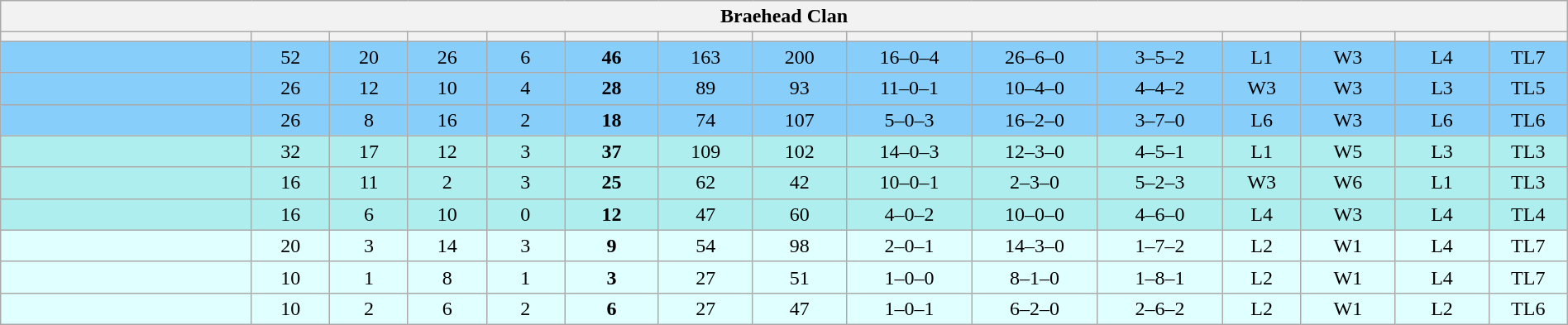<table class="wikitable collapsible collapsed" style="width: 100%">
<tr>
<th colspan=15>Braehead Clan</th>
</tr>
<tr>
<th width="16%"></th>
<th width="5%"></th>
<th width="5%"></th>
<th width="5%"></th>
<th width="5%"></th>
<th width="6%"></th>
<th width="6%"></th>
<th width="6%"></th>
<th width="8%"></th>
<th width="8%"></th>
<th width="8%"></th>
<th width="5%"></th>
<th width="6%"></th>
<th width="6%"></th>
<th width="5%"></th>
</tr>
<tr align=center bgcolor="#87cefa">
<td align=left></td>
<td>52</td>
<td>20</td>
<td>26</td>
<td>6</td>
<td><strong>46</strong></td>
<td>163</td>
<td>200</td>
<td>16–0–4</td>
<td>26–6–0</td>
<td>3–5–2</td>
<td>L1</td>
<td>W3</td>
<td>L4</td>
<td>TL7</td>
</tr>
<tr align=center bgcolor="#87cefa">
<td align=left></td>
<td>26</td>
<td>12</td>
<td>10</td>
<td>4</td>
<td><strong>28</strong></td>
<td>89</td>
<td>93</td>
<td>11–0–1</td>
<td>10–4–0</td>
<td>4–4–2</td>
<td>W3</td>
<td>W3</td>
<td>L3</td>
<td>TL5</td>
</tr>
<tr align=center bgcolor="#87cefa">
<td align=left></td>
<td>26</td>
<td>8</td>
<td>16</td>
<td>2</td>
<td><strong>18</strong></td>
<td>74</td>
<td>107</td>
<td>5–0–3</td>
<td>16–2–0</td>
<td>3–7–0</td>
<td>L6</td>
<td>W3</td>
<td>L6</td>
<td>TL6</td>
</tr>
<tr align=center bgcolor="#afeeee">
<td align=left></td>
<td>32</td>
<td>17</td>
<td>12</td>
<td>3</td>
<td><strong>37</strong></td>
<td>109</td>
<td>102</td>
<td>14–0–3</td>
<td>12–3–0</td>
<td>4–5–1</td>
<td>L1</td>
<td>W5</td>
<td>L3</td>
<td>TL3</td>
</tr>
<tr align=center bgcolor="#afeeee">
<td align=left></td>
<td>16</td>
<td>11</td>
<td>2</td>
<td>3</td>
<td><strong>25</strong></td>
<td>62</td>
<td>42</td>
<td>10–0–1</td>
<td>2–3–0</td>
<td>5–2–3</td>
<td>W3</td>
<td>W6</td>
<td>L1</td>
<td>TL3</td>
</tr>
<tr align=center bgcolor="#afeeee">
<td align=left></td>
<td>16</td>
<td>6</td>
<td>10</td>
<td>0</td>
<td><strong>12</strong></td>
<td>47</td>
<td>60</td>
<td>4–0–2</td>
<td>10–0–0</td>
<td>4–6–0</td>
<td>L4</td>
<td>W3</td>
<td>L4</td>
<td>TL4</td>
</tr>
<tr align=center bgcolor="#e0ffff">
<td align=left></td>
<td>20</td>
<td>3</td>
<td>14</td>
<td>3</td>
<td><strong>9</strong></td>
<td>54</td>
<td>98</td>
<td>2–0–1</td>
<td>14–3–0</td>
<td>1–7–2</td>
<td>L2</td>
<td>W1</td>
<td>L4</td>
<td>TL7</td>
</tr>
<tr align=center bgcolor="#e0ffff">
<td align=left></td>
<td>10</td>
<td>1</td>
<td>8</td>
<td>1</td>
<td><strong>3</strong></td>
<td>27</td>
<td>51</td>
<td>1–0–0</td>
<td>8–1–0</td>
<td>1–8–1</td>
<td>L2</td>
<td>W1</td>
<td>L4</td>
<td>TL7</td>
</tr>
<tr align=center bgcolor="#e0ffff">
<td align=left></td>
<td>10</td>
<td>2</td>
<td>6</td>
<td>2</td>
<td><strong>6</strong></td>
<td>27</td>
<td>47</td>
<td>1–0–1</td>
<td>6–2–0</td>
<td>2–6–2</td>
<td>L2</td>
<td>W1</td>
<td>L2</td>
<td>TL6</td>
</tr>
</table>
